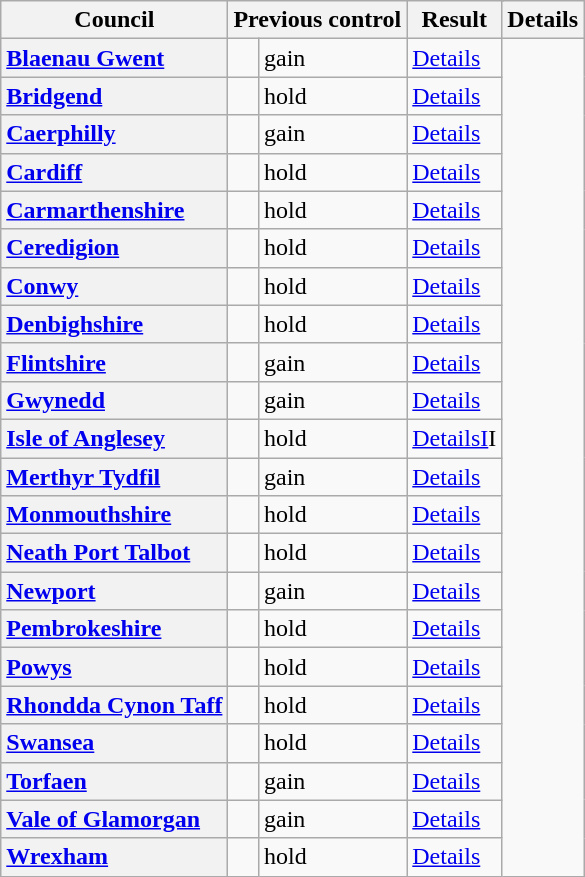<table class="wikitable" border="1">
<tr>
<th scope="col">Council</th>
<th colspan=2>Previous control</th>
<th colspan=2>Result</th>
<th scope="col">Details</th>
</tr>
<tr>
<th scope="row" style="text-align: left;"><a href='#'>Blaenau Gwent</a></th>
<td></td>
<td> gain</td>
<td><a href='#'>Details</a></td>
</tr>
<tr>
<th scope="row" style="text-align: left;"><a href='#'>Bridgend</a></th>
<td></td>
<td> hold</td>
<td><a href='#'>Details</a></td>
</tr>
<tr>
<th scope="row" style="text-align: left;"><a href='#'>Caerphilly</a></th>
<td></td>
<td> gain</td>
<td><a href='#'>Details</a></td>
</tr>
<tr>
<th scope="row" style="text-align: left;"><a href='#'>Cardiff</a></th>
<td></td>
<td> hold</td>
<td><a href='#'>Details</a></td>
</tr>
<tr>
<th scope="row" style="text-align: left;"><a href='#'>Carmarthenshire</a></th>
<td></td>
<td> hold</td>
<td><a href='#'>Details</a></td>
</tr>
<tr>
<th scope="row" style="text-align: left;"><a href='#'>Ceredigion</a></th>
<td></td>
<td> hold</td>
<td><a href='#'>Details</a></td>
</tr>
<tr>
<th scope="row" style="text-align: left;"><a href='#'>Conwy</a></th>
<td></td>
<td> hold</td>
<td><a href='#'>Details</a></td>
</tr>
<tr>
<th scope="row" style="text-align: left;"><a href='#'>Denbighshire</a></th>
<td></td>
<td> hold</td>
<td><a href='#'>Details</a></td>
</tr>
<tr>
<th scope="row" style="text-align: left;"><a href='#'>Flintshire</a></th>
<td></td>
<td> gain</td>
<td><a href='#'>Details</a></td>
</tr>
<tr>
<th scope="row" style="text-align: left;"><a href='#'>Gwynedd</a></th>
<td></td>
<td> gain</td>
<td><a href='#'>Details</a></td>
</tr>
<tr>
<th scope="row" style="text-align: left;"><a href='#'>Isle of Anglesey</a></th>
<td></td>
<td> hold</td>
<td><a href='#'>DetailsI</a>I</td>
</tr>
<tr>
<th scope="row" style="text-align: left;"><a href='#'>Merthyr Tydfil</a></th>
<td></td>
<td> gain</td>
<td><a href='#'>Details</a></td>
</tr>
<tr>
<th scope="row" style="text-align: left;"><a href='#'>Monmouthshire</a></th>
<td></td>
<td> hold</td>
<td><a href='#'>Details</a></td>
</tr>
<tr>
<th scope="row" style="text-align: left;"><a href='#'>Neath Port Talbot</a></th>
<td></td>
<td> hold</td>
<td><a href='#'>Details</a></td>
</tr>
<tr>
<th scope="row" style="text-align: left;"><a href='#'>Newport</a></th>
<td></td>
<td> gain</td>
<td><a href='#'>Details</a></td>
</tr>
<tr>
<th scope="row" style="text-align: left;"><a href='#'>Pembrokeshire</a></th>
<td></td>
<td> hold</td>
<td><a href='#'>Details</a></td>
</tr>
<tr>
<th scope="row" style="text-align: left;"><a href='#'>Powys</a></th>
<td></td>
<td> hold</td>
<td><a href='#'>Details</a></td>
</tr>
<tr>
<th scope="row" style="text-align: left;"><a href='#'>Rhondda Cynon Taff</a></th>
<td></td>
<td> hold</td>
<td><a href='#'>Details</a></td>
</tr>
<tr>
<th scope="row" style="text-align: left;"><a href='#'>Swansea</a></th>
<td></td>
<td> hold</td>
<td><a href='#'>Details</a></td>
</tr>
<tr>
<th scope="row" style="text-align: left;"><a href='#'>Torfaen</a></th>
<td></td>
<td> gain</td>
<td><a href='#'>Details</a></td>
</tr>
<tr>
<th scope="row" style="text-align: left;"><a href='#'>Vale of Glamorgan</a></th>
<td></td>
<td> gain</td>
<td><a href='#'>Details</a></td>
</tr>
<tr>
<th scope="row" style="text-align: left;"><a href='#'>Wrexham</a></th>
<td></td>
<td> hold</td>
<td><a href='#'>Details</a></td>
</tr>
</table>
